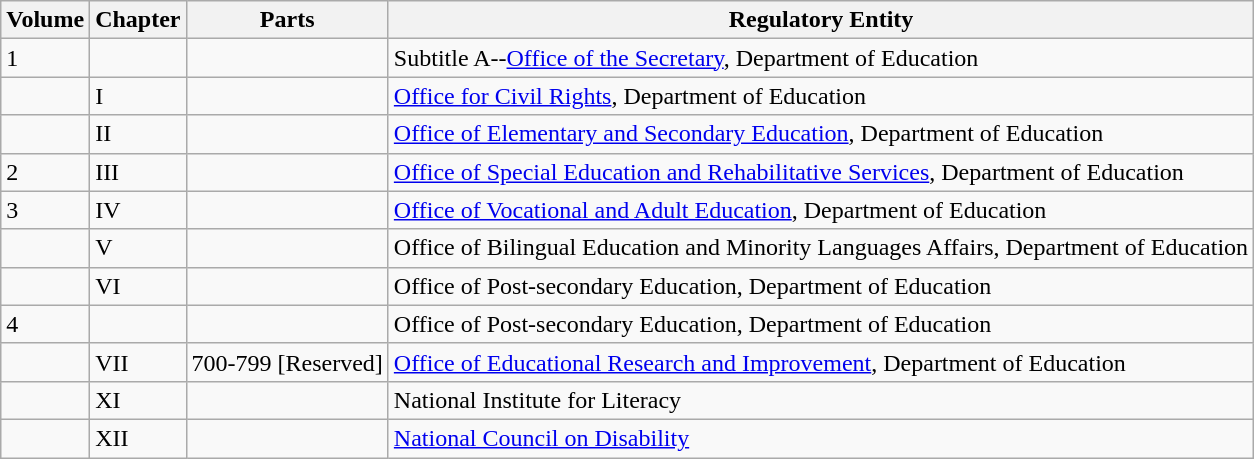<table class="wikitable">
<tr>
<th>Volume</th>
<th>Chapter</th>
<th>Parts</th>
<th>Regulatory Entity</th>
</tr>
<tr>
<td>1</td>
<td></td>
<td></td>
<td>Subtitle A--<a href='#'>Office of the Secretary</a>, Department of Education</td>
</tr>
<tr>
<td></td>
<td>I</td>
<td></td>
<td><a href='#'>Office for Civil Rights</a>, Department of Education</td>
</tr>
<tr>
<td></td>
<td>II</td>
<td></td>
<td><a href='#'>Office of Elementary and Secondary Education</a>, Department of Education</td>
</tr>
<tr>
<td>2</td>
<td>III</td>
<td></td>
<td><a href='#'>Office of Special Education and Rehabilitative Services</a>, Department of Education</td>
</tr>
<tr>
<td>3</td>
<td>IV</td>
<td></td>
<td><a href='#'>Office of Vocational and Adult Education</a>, Department of Education</td>
</tr>
<tr>
<td></td>
<td>V</td>
<td></td>
<td>Office of Bilingual Education and Minority Languages Affairs, Department of Education</td>
</tr>
<tr>
<td></td>
<td>VI</td>
<td></td>
<td>Office of Post-secondary Education, Department of Education</td>
</tr>
<tr>
<td>4</td>
<td></td>
<td></td>
<td>Office of Post-secondary Education, Department of Education</td>
</tr>
<tr>
<td></td>
<td>VII</td>
<td>700-799 [Reserved]</td>
<td><a href='#'>Office of Educational Research and Improvement</a>, Department of Education</td>
</tr>
<tr>
<td></td>
<td>XI</td>
<td></td>
<td>National Institute for Literacy</td>
</tr>
<tr>
<td></td>
<td>XII</td>
<td></td>
<td><a href='#'>National Council on Disability</a></td>
</tr>
</table>
